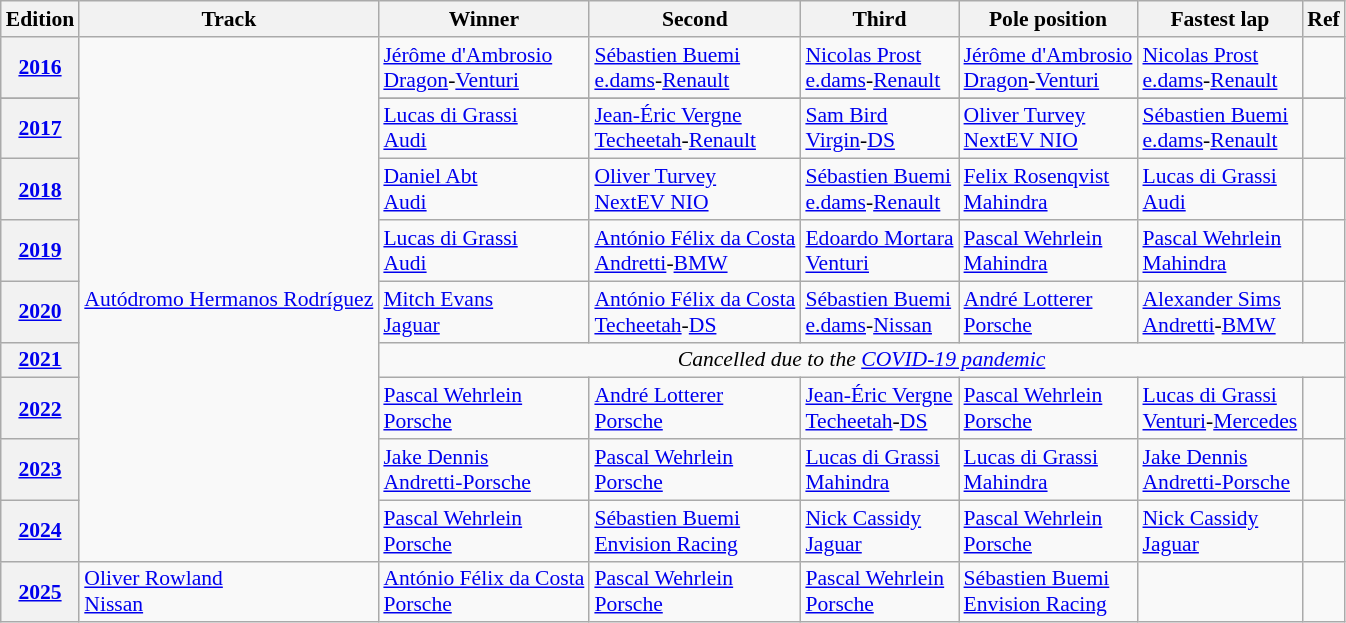<table Class = "wikitable" style = "font-size: 90%;">
<tr>
<th>Edition</th>
<th>Track</th>
<th>Winner</th>
<th>Second</th>
<th>Third</th>
<th>Pole position</th>
<th>Fastest lap</th>
<th>Ref</th>
</tr>
<tr>
<th><a href='#'>2016</a></th>
<td rowspan=10><a href='#'>Autódromo Hermanos Rodríguez</a></td>
<td> <a href='#'>Jérôme d'Ambrosio</a><br><a href='#'>Dragon</a>-<a href='#'>Venturi</a></td>
<td> <a href='#'>Sébastien Buemi</a><br><a href='#'>e.dams</a>-<a href='#'>Renault</a></td>
<td> <a href='#'>Nicolas Prost</a><br><a href='#'>e.dams</a>-<a href='#'>Renault</a></td>
<td> <a href='#'>Jérôme d'Ambrosio</a><br><a href='#'>Dragon</a>-<a href='#'>Venturi</a></td>
<td> <a href='#'>Nicolas Prost</a><br><a href='#'>e.dams</a>-<a href='#'>Renault</a></td>
<td align="center"></td>
</tr>
<tr>
</tr>
<tr>
<th><a href='#'>2017</a></th>
<td> <a href='#'>Lucas di Grassi</a><br><a href='#'>Audi</a></td>
<td> <a href='#'>Jean-Éric Vergne</a><br><a href='#'>Techeetah</a>-<a href='#'>Renault</a></td>
<td> <a href='#'>Sam Bird</a><br><a href='#'>Virgin</a>-<a href='#'>DS</a></td>
<td> <a href='#'>Oliver Turvey</a><br><a href='#'>NextEV NIO</a></td>
<td> <a href='#'>Sébastien Buemi</a><br><a href='#'>e.dams</a>-<a href='#'>Renault</a></td>
<td align="center"></td>
</tr>
<tr>
<th><a href='#'>2018</a></th>
<td> <a href='#'>Daniel Abt</a><br><a href='#'>Audi</a></td>
<td> <a href='#'>Oliver Turvey</a><br><a href='#'>NextEV NIO</a></td>
<td> <a href='#'>Sébastien Buemi</a><br><a href='#'>e.dams</a>-<a href='#'>Renault</a></td>
<td> <a href='#'>Felix Rosenqvist</a><br><a href='#'>Mahindra</a></td>
<td> <a href='#'>Lucas di Grassi</a><br><a href='#'>Audi</a></td>
<td align="center"></td>
</tr>
<tr>
<th><a href='#'>2019</a></th>
<td> <a href='#'>Lucas di Grassi</a><br><a href='#'>Audi</a></td>
<td> <a href='#'>António Félix da Costa</a><br><a href='#'>Andretti</a>-<a href='#'>BMW</a></td>
<td> <a href='#'>Edoardo Mortara</a><br><a href='#'>Venturi</a></td>
<td> <a href='#'>Pascal Wehrlein</a><br><a href='#'>Mahindra</a></td>
<td> <a href='#'>Pascal Wehrlein</a><br><a href='#'>Mahindra</a></td>
<td align="center"></td>
</tr>
<tr>
<th><a href='#'>2020</a></th>
<td> <a href='#'>Mitch Evans</a><br><a href='#'>Jaguar</a></td>
<td> <a href='#'>António Félix da Costa</a><br><a href='#'>Techeetah</a>-<a href='#'>DS</a></td>
<td> <a href='#'>Sébastien Buemi</a><br><a href='#'>e.dams</a>-<a href='#'>Nissan</a></td>
<td> <a href='#'>André Lotterer</a><br><a href='#'>Porsche</a></td>
<td> <a href='#'>Alexander Sims</a><br><a href='#'>Andretti</a>-<a href='#'>BMW</a></td>
<td align="center"></td>
</tr>
<tr>
<th><a href='#'>2021</a></th>
<td align=center colspan="6"><em>Cancelled due to the <a href='#'>COVID-19 pandemic</a></em></td>
</tr>
<tr>
<th><a href='#'>2022</a></th>
<td> <a href='#'>Pascal Wehrlein</a><br><a href='#'>Porsche</a></td>
<td> <a href='#'>André Lotterer</a><br><a href='#'>Porsche</a></td>
<td> <a href='#'>Jean-Éric Vergne</a><br><a href='#'>Techeetah</a>-<a href='#'>DS</a></td>
<td> <a href='#'>Pascal Wehrlein</a><br><a href='#'>Porsche</a></td>
<td> <a href='#'>Lucas di Grassi</a><br><a href='#'>Venturi</a>-<a href='#'>Mercedes</a></td>
<td align="center"></td>
</tr>
<tr>
<th><a href='#'>2023</a></th>
<td> <a href='#'>Jake Dennis</a><br><a href='#'>Andretti-Porsche</a></td>
<td> <a href='#'>Pascal Wehrlein</a><br><a href='#'>Porsche</a></td>
<td> <a href='#'>Lucas di Grassi</a><br><a href='#'>Mahindra</a></td>
<td> <a href='#'>Lucas di Grassi</a><br><a href='#'>Mahindra</a></td>
<td> <a href='#'>Jake Dennis</a><br><a href='#'>Andretti-Porsche</a></td>
<td></td>
</tr>
<tr>
<th><a href='#'>2024</a></th>
<td> <a href='#'>Pascal Wehrlein</a><br><a href='#'>Porsche</a></td>
<td> <a href='#'>Sébastien Buemi</a><br><a href='#'>Envision Racing</a></td>
<td> <a href='#'>Nick Cassidy</a><br><a href='#'>Jaguar</a></td>
<td> <a href='#'>Pascal Wehrlein</a><br><a href='#'>Porsche</a></td>
<td> <a href='#'>Nick Cassidy</a><br><a href='#'>Jaguar</a></td>
<td></td>
</tr>
<tr>
<th><a href='#'>2025</a></th>
<td> <a href='#'>Oliver Rowland</a><br><a href='#'>Nissan</a></td>
<td> <a href='#'>António Félix da Costa</a><br><a href='#'>Porsche</a></td>
<td> <a href='#'>Pascal Wehrlein</a><br><a href='#'>Porsche</a></td>
<td> <a href='#'>Pascal Wehrlein</a><br><a href='#'>Porsche</a></td>
<td> <a href='#'>Sébastien Buemi</a><br><a href='#'>Envision Racing</a></td>
<td></td>
</tr>
</table>
